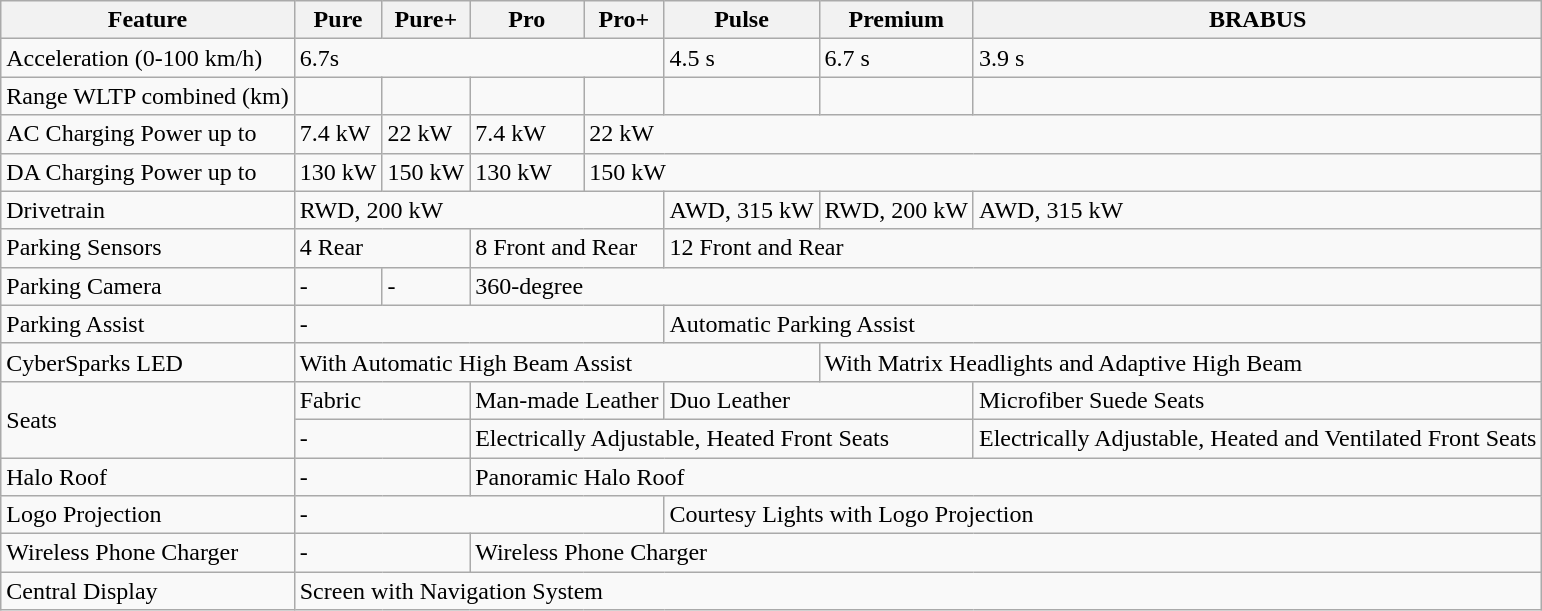<table class="wikitable">
<tr>
<th>Feature</th>
<th>Pure</th>
<th>Pure+</th>
<th>Pro</th>
<th>Pro+</th>
<th>Pulse</th>
<th>Premium</th>
<th>BRABUS</th>
</tr>
<tr>
<td>Acceleration (0-100 km/h)</td>
<td colspan="4">6.7s</td>
<td>4.5 s</td>
<td>6.7 s</td>
<td>3.9 s</td>
</tr>
<tr>
<td>Range WLTP combined (km)</td>
<td></td>
<td></td>
<td></td>
<td></td>
<td></td>
<td></td>
<td></td>
</tr>
<tr>
<td>AC Charging Power up to</td>
<td>7.4 kW</td>
<td>22 kW</td>
<td>7.4 kW</td>
<td colspan="4">22 kW</td>
</tr>
<tr>
<td>DA Charging Power up to</td>
<td>130 kW</td>
<td>150 kW</td>
<td>130 kW</td>
<td colspan="4">150 kW</td>
</tr>
<tr>
<td>Drivetrain</td>
<td colspan="4">RWD, 200 kW</td>
<td>AWD, 315 kW</td>
<td>RWD, 200 kW</td>
<td>AWD, 315 kW</td>
</tr>
<tr>
<td>Parking Sensors</td>
<td colspan="2">4 Rear</td>
<td colspan="2">8 Front and Rear</td>
<td colspan="3">12 Front and Rear</td>
</tr>
<tr>
<td>Parking Camera</td>
<td>-</td>
<td>-</td>
<td colspan="5">360-degree</td>
</tr>
<tr>
<td>Parking Assist</td>
<td colspan="4">-</td>
<td colspan="3">Automatic Parking Assist</td>
</tr>
<tr>
<td>CyberSparks LED</td>
<td colspan="5">With Automatic High Beam Assist</td>
<td colspan="2">With Matrix Headlights and Adaptive High Beam</td>
</tr>
<tr>
<td rowspan="2">Seats</td>
<td colspan="2">Fabric</td>
<td colspan="2">Man-made Leather</td>
<td colspan="2">Duo Leather</td>
<td>Microfiber Suede Seats</td>
</tr>
<tr>
<td colspan="2">-</td>
<td colspan="4">Electrically Adjustable, Heated Front Seats</td>
<td>Electrically Adjustable, Heated and Ventilated Front Seats</td>
</tr>
<tr>
<td>Halo Roof</td>
<td colspan="2">-</td>
<td colspan="5">Panoramic Halo Roof</td>
</tr>
<tr>
<td>Logo Projection</td>
<td colspan="4">-</td>
<td colspan="3">Courtesy Lights with Logo Projection</td>
</tr>
<tr>
<td>Wireless Phone Charger</td>
<td colspan="2">-</td>
<td colspan="5">Wireless Phone Charger</td>
</tr>
<tr>
<td>Central Display</td>
<td colspan="7"> Screen with Navigation System</td>
</tr>
</table>
